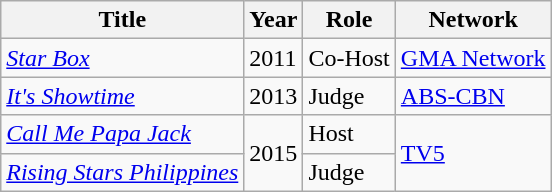<table class="wikitable">
<tr>
<th>Title</th>
<th>Year</th>
<th>Role</th>
<th>Network</th>
</tr>
<tr>
<td><em><a href='#'>Star Box</a></em></td>
<td>2011</td>
<td>Co-Host</td>
<td><a href='#'>GMA Network</a></td>
</tr>
<tr>
<td><em><a href='#'>It's Showtime</a></em></td>
<td>2013</td>
<td>Judge</td>
<td><a href='#'>ABS-CBN</a></td>
</tr>
<tr>
<td><em><a href='#'>Call Me Papa Jack</a></em></td>
<td rowspan=2>2015</td>
<td>Host</td>
<td rowspan=2><a href='#'>TV5</a></td>
</tr>
<tr>
<td><em><a href='#'>Rising Stars Philippines</a></em></td>
<td>Judge</td>
</tr>
</table>
